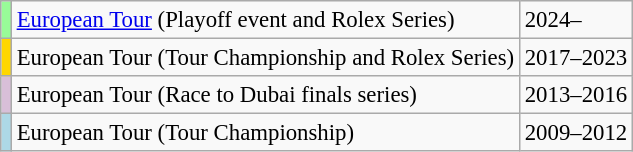<table class="wikitable" style="font-size:95%">
<tr>
<td style="background:palegreen"></td>
<td><a href='#'>European Tour</a> (Playoff event and Rolex Series)</td>
<td>2024–</td>
</tr>
<tr>
<td style="background:gold"></td>
<td>European Tour (Tour Championship and Rolex Series)</td>
<td>2017–2023</td>
</tr>
<tr>
<td style="background:thistle"></td>
<td>European Tour (Race to Dubai finals series)</td>
<td>2013–2016</td>
</tr>
<tr>
<td style="background:lightblue"></td>
<td>European Tour (Tour Championship)</td>
<td>2009–2012</td>
</tr>
</table>
